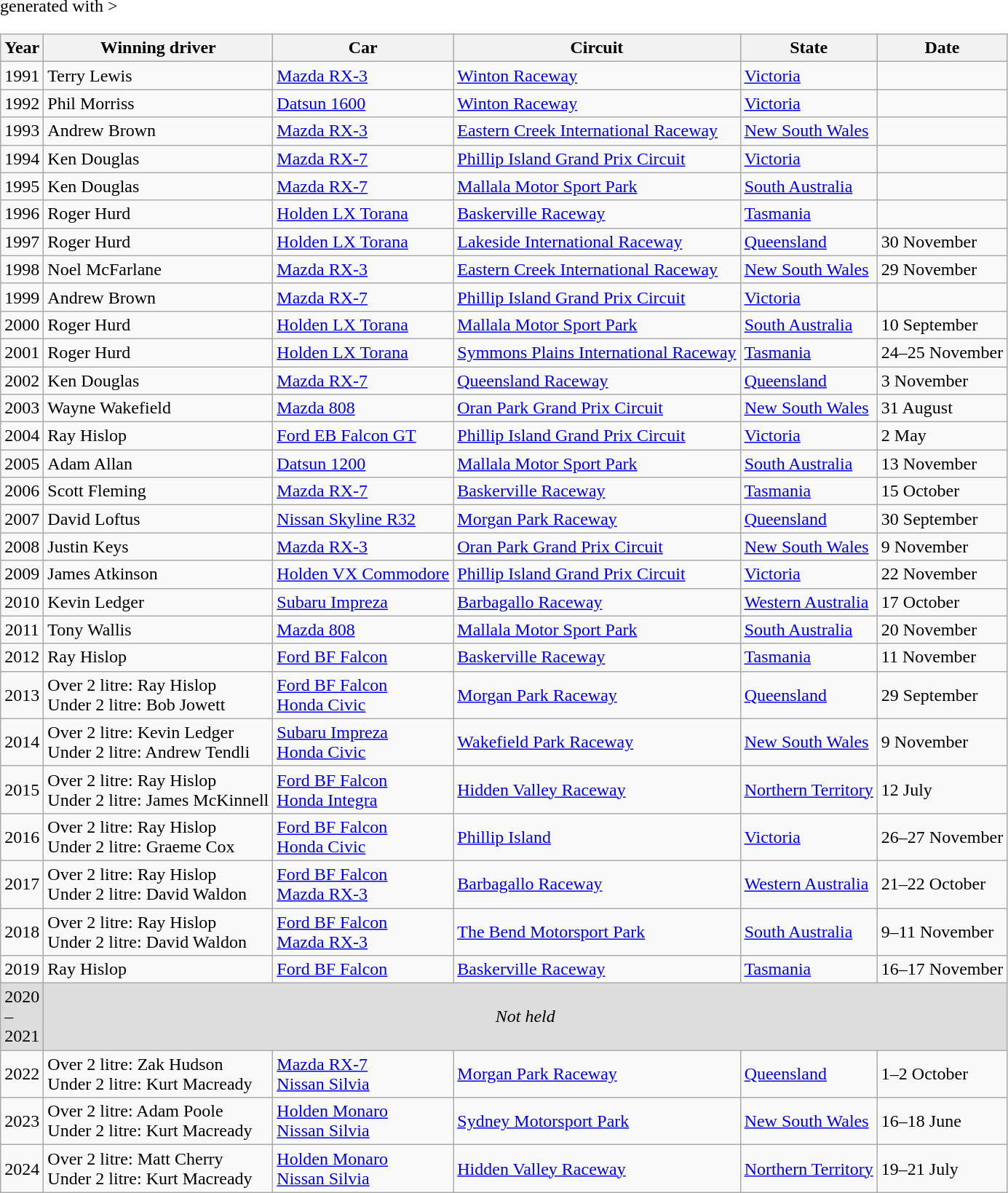<table class="wikitable" <hiddentext>generated with >
<tr style="font-weight:bold">
<th>Year</th>
<th>Winning driver</th>
<th>Car</th>
<th>Circuit</th>
<th>State</th>
<th>Date</th>
</tr>
<tr>
<td height="11" align="center">1991</td>
<td>Terry Lewis</td>
<td><a href='#'>Mazda RX-3</a></td>
<td><a href='#'>Winton Raceway</a></td>
<td><a href='#'>Victoria</a></td>
<td></td>
</tr>
<tr>
<td height="11" align="center">1992</td>
<td>Phil Morriss</td>
<td><a href='#'>Datsun 1600</a></td>
<td><a href='#'>Winton Raceway</a></td>
<td><a href='#'>Victoria</a></td>
<td></td>
</tr>
<tr>
<td height="11" align="center">1993</td>
<td>Andrew Brown</td>
<td><a href='#'>Mazda RX-3</a></td>
<td><a href='#'>Eastern Creek International Raceway</a></td>
<td><a href='#'>New South Wales</a></td>
<td></td>
</tr>
<tr>
<td height="11" align="center">1994</td>
<td>Ken Douglas</td>
<td><a href='#'>Mazda RX-7</a></td>
<td><a href='#'>Phillip Island Grand Prix Circuit</a></td>
<td><a href='#'>Victoria</a></td>
<td></td>
</tr>
<tr>
<td height="11" align="center">1995</td>
<td>Ken Douglas</td>
<td><a href='#'>Mazda RX-7</a></td>
<td><a href='#'>Mallala Motor Sport Park</a></td>
<td><a href='#'>South Australia</a></td>
<td></td>
</tr>
<tr>
<td height="11" align="center">1996</td>
<td>Roger Hurd</td>
<td><a href='#'>Holden LX Torana</a></td>
<td><a href='#'>Baskerville Raceway</a></td>
<td><a href='#'>Tasmania</a></td>
<td></td>
</tr>
<tr>
<td height="11" align="center">1997</td>
<td>Roger Hurd</td>
<td><a href='#'>Holden LX Torana</a></td>
<td><a href='#'>Lakeside International Raceway</a></td>
<td><a href='#'>Queensland</a></td>
<td>30 November</td>
</tr>
<tr>
<td height="11" align="center">1998</td>
<td>Noel McFarlane</td>
<td><a href='#'>Mazda RX-3</a></td>
<td><a href='#'>Eastern Creek International Raceway</a></td>
<td><a href='#'>New South Wales</a></td>
<td>29 November</td>
</tr>
<tr>
<td height="11" align="center">1999</td>
<td>Andrew Brown</td>
<td><a href='#'>Mazda RX-7</a></td>
<td><a href='#'>Phillip Island Grand Prix Circuit</a></td>
<td><a href='#'>Victoria</a></td>
<td></td>
</tr>
<tr>
<td height="11" align="center">2000</td>
<td>Roger Hurd</td>
<td><a href='#'>Holden LX Torana</a></td>
<td><a href='#'>Mallala Motor Sport Park</a></td>
<td><a href='#'>South Australia</a></td>
<td>10 September</td>
</tr>
<tr>
<td height="11" align="center">2001</td>
<td>Roger Hurd</td>
<td><a href='#'>Holden LX Torana</a></td>
<td><a href='#'>Symmons Plains International Raceway</a></td>
<td><a href='#'>Tasmania</a></td>
<td>24–25 November</td>
</tr>
<tr>
<td height="11" align="center">2002</td>
<td>Ken Douglas</td>
<td><a href='#'>Mazda RX-7</a></td>
<td><a href='#'>Queensland Raceway</a></td>
<td><a href='#'>Queensland</a></td>
<td>3 November</td>
</tr>
<tr>
<td height="11" align="center">2003</td>
<td>Wayne Wakefield</td>
<td><a href='#'>Mazda 808</a></td>
<td><a href='#'>Oran Park Grand Prix Circuit</a></td>
<td><a href='#'>New South Wales</a></td>
<td>31 August</td>
</tr>
<tr>
<td height="11" align="center">2004</td>
<td>Ray Hislop</td>
<td><a href='#'>Ford EB Falcon GT</a></td>
<td><a href='#'>Phillip Island Grand Prix Circuit</a></td>
<td><a href='#'>Victoria</a></td>
<td>2 May</td>
</tr>
<tr>
<td height="11" align="center">2005</td>
<td>Adam Allan</td>
<td><a href='#'>Datsun 1200</a></td>
<td><a href='#'>Mallala Motor Sport Park</a></td>
<td><a href='#'>South Australia</a></td>
<td>13 November</td>
</tr>
<tr>
<td height="11" align="center">2006</td>
<td>Scott Fleming</td>
<td><a href='#'>Mazda RX-7</a></td>
<td><a href='#'>Baskerville Raceway</a></td>
<td><a href='#'>Tasmania</a></td>
<td>15 October</td>
</tr>
<tr>
<td height="11" align="center">2007</td>
<td>David Loftus</td>
<td><a href='#'>Nissan Skyline R32</a></td>
<td><a href='#'>Morgan Park Raceway</a></td>
<td><a href='#'>Queensland</a></td>
<td>30 September</td>
</tr>
<tr>
<td height="11" align="center">2008</td>
<td>Justin Keys</td>
<td><a href='#'>Mazda RX-3</a></td>
<td><a href='#'>Oran Park Grand Prix Circuit</a></td>
<td><a href='#'>New South Wales</a></td>
<td>9 November</td>
</tr>
<tr>
<td height="11" align="center">2009</td>
<td>James Atkinson</td>
<td><a href='#'>Holden VX Commodore</a></td>
<td><a href='#'>Phillip Island Grand Prix Circuit</a></td>
<td><a href='#'>Victoria</a></td>
<td>22 November</td>
</tr>
<tr>
<td height="11" align="center">2010</td>
<td>Kevin Ledger</td>
<td><a href='#'>Subaru Impreza</a></td>
<td><a href='#'>Barbagallo Raceway</a></td>
<td><a href='#'>Western Australia</a></td>
<td>17 October</td>
</tr>
<tr>
<td height="11" align="center">2011</td>
<td>Tony Wallis</td>
<td><a href='#'>Mazda 808</a></td>
<td><a href='#'>Mallala Motor Sport Park</a></td>
<td><a href='#'>South Australia</a></td>
<td>20 November</td>
</tr>
<tr>
<td height="11" align="center">2012</td>
<td>Ray Hislop</td>
<td><a href='#'>Ford BF Falcon</a></td>
<td><a href='#'>Baskerville Raceway</a></td>
<td><a href='#'>Tasmania</a></td>
<td>11 November</td>
</tr>
<tr>
<td height="11" align="center">2013</td>
<td>Over 2 litre: Ray Hislop  <br> Under 2 litre: Bob Jowett</td>
<td><a href='#'>Ford BF Falcon</a> <br> <a href='#'>Honda Civic</a></td>
<td><a href='#'>Morgan Park Raceway</a></td>
<td><a href='#'>Queensland</a></td>
<td>29 September</td>
</tr>
<tr>
<td height="11" align="center">2014</td>
<td>Over 2 litre: Kevin Ledger <br> Under 2 litre: Andrew Tendli</td>
<td><a href='#'>Subaru Impreza</a> <br> <a href='#'>Honda Civic</a></td>
<td><a href='#'>Wakefield Park Raceway</a></td>
<td><a href='#'>New South Wales</a></td>
<td>9 November</td>
</tr>
<tr>
<td height="11" align="center">2015</td>
<td>Over 2 litre: Ray Hislop  <br> Under 2 litre: James McKinnell</td>
<td><a href='#'>Ford BF Falcon</a> <br> <a href='#'>Honda Integra</a></td>
<td><a href='#'>Hidden Valley Raceway</a></td>
<td><a href='#'>Northern Territory</a></td>
<td>12 July</td>
</tr>
<tr>
<td height="11" align="center">2016</td>
<td>Over 2 litre: Ray Hislop <br> Under 2 litre: Graeme Cox</td>
<td><a href='#'>Ford BF Falcon</a> <br> <a href='#'>Honda Civic</a></td>
<td><a href='#'>Phillip Island</a></td>
<td><a href='#'>Victoria</a></td>
<td>26–27 November</td>
</tr>
<tr>
<td height="11" align="center">2017</td>
<td>Over 2 litre: Ray Hislop <br> Under 2 litre: David Waldon</td>
<td><a href='#'>Ford BF Falcon</a> <br> <a href='#'>Mazda RX-3</a></td>
<td><a href='#'>Barbagallo Raceway</a></td>
<td><a href='#'>Western Australia</a></td>
<td>21–22 October</td>
</tr>
<tr>
<td height="11" align="center">2018</td>
<td>Over 2 litre: Ray Hislop <br> Under 2 litre: David Waldon</td>
<td><a href='#'>Ford BF Falcon</a> <br> <a href='#'>Mazda RX-3</a></td>
<td><a href='#'>The Bend Motorsport Park</a></td>
<td><a href='#'>South Australia</a></td>
<td>9–11 November</td>
</tr>
<tr>
<td height="11" align="center">2019</td>
<td>Ray Hislop</td>
<td><a href='#'>Ford BF Falcon</a></td>
<td><a href='#'>Baskerville Raceway</a></td>
<td><a href='#'>Tasmania</a></td>
<td>16–17 November</td>
</tr>
<tr style="background:#ddd;">
<td>2020<br>–<br>2021</td>
<td align=center colspan=5><em>Not held</em></td>
</tr>
<tr>
<td height="11" align="center">2022</td>
<td>Over 2 litre: Zak Hudson<br> Under 2 litre: Kurt Macready</td>
<td><a href='#'>Mazda RX-7</a><br> <a href='#'>Nissan Silvia</a></td>
<td><a href='#'>Morgan Park Raceway</a></td>
<td><a href='#'>Queensland</a></td>
<td>1–2 October </td>
</tr>
<tr>
<td height="11" align="center">2023</td>
<td>Over 2 litre: Adam Poole <br> Under 2 litre: Kurt Macready</td>
<td><a href='#'>Holden Monaro</a><br> <a href='#'>Nissan Silvia</a></td>
<td><a href='#'>Sydney Motorsport Park</a></td>
<td><a href='#'>New South Wales</a></td>
<td>16–18 June</td>
</tr>
<tr>
<td height="11" align="center">2024</td>
<td>Over 2 litre: Matt Cherry <br> Under 2 litre: Kurt Macready</td>
<td><a href='#'>Holden Monaro</a><br> <a href='#'>Nissan Silvia</a></td>
<td><a href='#'>Hidden Valley Raceway</a></td>
<td><a href='#'>Northern Territory</a></td>
<td>19–21 July</td>
</tr>
</table>
